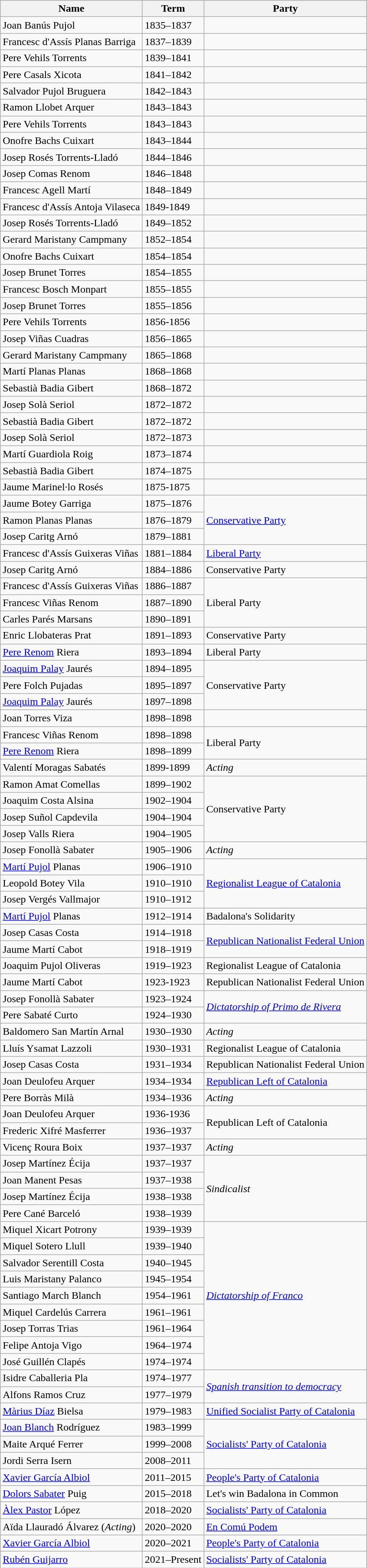<table class="wikitable">
<tr>
<th>Name</th>
<th>Term</th>
<th>Party</th>
</tr>
<tr>
<td>Joan Banús Pujol</td>
<td>1835–1837</td>
<td></td>
</tr>
<tr>
<td>Francesc d'Assís Planas Barriga</td>
<td>1837–1839</td>
<td></td>
</tr>
<tr>
<td>Pere Vehils Torrents</td>
<td>1839–1841</td>
<td></td>
</tr>
<tr>
<td>Pere Casals Xicota</td>
<td>1841–1842</td>
<td></td>
</tr>
<tr>
<td>Salvador Pujol Bruguera</td>
<td>1842–1843</td>
<td></td>
</tr>
<tr>
<td>Ramon Llobet Arquer</td>
<td>1843–1843</td>
<td></td>
</tr>
<tr>
<td>Pere Vehils Torrents</td>
<td>1843–1843</td>
<td></td>
</tr>
<tr>
<td>Onofre Bachs Cuixart</td>
<td>1843–1844</td>
<td></td>
</tr>
<tr>
<td>Josep Rosés Torrents-Lladó</td>
<td>1844–1846</td>
<td></td>
</tr>
<tr>
<td>Josep Comas Renom</td>
<td>1846–1848</td>
<td></td>
</tr>
<tr>
<td>Francesc Agell Martí</td>
<td>1848–1849</td>
<td></td>
</tr>
<tr>
<td>Francesc d'Assís Antoja Vilaseca</td>
<td>1849-1849</td>
<td></td>
</tr>
<tr>
<td>Josep Rosés Torrents-Lladó</td>
<td>1849–1852</td>
<td></td>
</tr>
<tr>
<td>Gerard Maristany Campmany</td>
<td>1852–1854</td>
<td></td>
</tr>
<tr>
<td>Onofre Bachs Cuixart</td>
<td>1854–1854</td>
<td></td>
</tr>
<tr>
<td>Josep Brunet Torres</td>
<td>1854–1855</td>
<td></td>
</tr>
<tr>
<td>Francesc Bosch Monpart</td>
<td>1855–1855</td>
<td></td>
</tr>
<tr>
<td>Josep Brunet Torres</td>
<td>1855–1856</td>
<td></td>
</tr>
<tr>
<td>Pere Vehils Torrents</td>
<td>1856-1856</td>
<td></td>
</tr>
<tr>
<td>Josep Viñas Cuadras</td>
<td>1856–1865</td>
<td></td>
</tr>
<tr>
<td>Gerard Maristany Campmany</td>
<td>1865–1868</td>
<td></td>
</tr>
<tr>
<td>Martí Planas Planas</td>
<td>1868–1868</td>
<td></td>
</tr>
<tr>
<td>Sebastià Badia Gibert</td>
<td>1868–1872</td>
<td></td>
</tr>
<tr>
<td>Josep Solà Seriol</td>
<td>1872–1872</td>
<td></td>
</tr>
<tr>
<td>Sebastià Badia Gibert</td>
<td>1872–1872</td>
<td></td>
</tr>
<tr>
<td>Josep Solà Seriol</td>
<td>1872–1873</td>
<td></td>
</tr>
<tr>
<td>Martí Guardiola Roig</td>
<td>1873–1874</td>
<td></td>
</tr>
<tr>
<td>Sebastià Badia Gibert</td>
<td>1874–1875</td>
<td></td>
</tr>
<tr>
<td>Jaume Marinel·lo Rosés</td>
<td>1875-1875</td>
<td></td>
</tr>
<tr>
<td>Jaume Botey Garriga</td>
<td>1875–1876</td>
<td rowspan="3"><a href='#'>Conservative Party</a></td>
</tr>
<tr>
<td>Ramon Planas Planas</td>
<td>1876–1879</td>
</tr>
<tr>
<td>Josep Caritg Arnó</td>
<td>1879–1881</td>
</tr>
<tr>
<td>Francesc d'Assís Guixeras Viñas</td>
<td>1881–1884</td>
<td><a href='#'>Liberal Party</a></td>
</tr>
<tr>
<td>Josep Caritg Arnó</td>
<td>1884–1886</td>
<td>Conservative Party</td>
</tr>
<tr>
<td>Francesc d'Assís Guixeras Viñas</td>
<td>1886–1887</td>
<td rowspan="3">Liberal Party</td>
</tr>
<tr>
<td>Francesc Viñas Renom</td>
<td>1887–1890</td>
</tr>
<tr>
<td>Carles Parés Marsans</td>
<td>1890–1891</td>
</tr>
<tr>
<td>Enric Llobateras Prat</td>
<td>1891–1893</td>
<td>Conservative Party</td>
</tr>
<tr>
<td><a href='#'>Pere Renom</a> Riera</td>
<td>1893–1894</td>
<td>Liberal Party</td>
</tr>
<tr>
<td><a href='#'>Joaquim Palay</a> Jaurés</td>
<td>1894–1895</td>
<td rowspan="3">Conservative Party</td>
</tr>
<tr>
<td>Pere Folch Pujadas</td>
<td>1895–1897</td>
</tr>
<tr>
<td><a href='#'>Joaquim Palay</a> Jaurés</td>
<td>1897–1898</td>
</tr>
<tr>
<td>Joan Torres Viza</td>
<td>1898–1898</td>
<td></td>
</tr>
<tr>
<td>Francesc Viñas Renom</td>
<td>1898–1898</td>
<td rowspan="2">Liberal Party</td>
</tr>
<tr>
<td><a href='#'>Pere Renom</a> Riera</td>
<td>1898–1899</td>
</tr>
<tr>
<td>Valentí Moragas Sabatés</td>
<td>1899-1899</td>
<td><em>Acting</em></td>
</tr>
<tr>
<td>Ramon Amat Comellas</td>
<td>1899–1902</td>
<td rowspan="4">Conservative Party</td>
</tr>
<tr>
<td>Joaquim Costa Alsina</td>
<td>1902–1904</td>
</tr>
<tr>
<td>Josep Suñol Capdevila</td>
<td>1904–1904</td>
</tr>
<tr>
<td>Josep Valls Riera</td>
<td>1904–1905</td>
</tr>
<tr>
<td>Josep Fonollà Sabater</td>
<td>1905–1906</td>
<td><em>Acting</em></td>
</tr>
<tr>
<td><a href='#'>Martí Pujol</a> Planas</td>
<td>1906–1910</td>
<td rowspan="3"><a href='#'>Regionalist League of Catalonia</a></td>
</tr>
<tr>
<td>Leopold Botey Vila</td>
<td>1910–1910</td>
</tr>
<tr>
<td>Josep Vergés Vallmajor</td>
<td>1910–1912</td>
</tr>
<tr>
<td><a href='#'>Martí Pujol</a> Planas</td>
<td>1912–1914</td>
<td>Badalona's Solidarity</td>
</tr>
<tr>
<td>Josep Casas Costa</td>
<td>1914–1918</td>
<td rowspan="2"><a href='#'>Republican Nationalist Federal Union</a></td>
</tr>
<tr>
<td>Jaume Martí Cabot</td>
<td>1918–1919</td>
</tr>
<tr>
<td>Joaquim Pujol Oliveras</td>
<td>1919–1923</td>
<td>Regionalist League of Catalonia</td>
</tr>
<tr>
<td>Jaume Martí Cabot</td>
<td>1923-1923</td>
<td>Republican Nationalist Federal Union</td>
</tr>
<tr>
<td>Josep Fonollà Sabater</td>
<td>1923–1924</td>
<td rowspan="2"><em><a href='#'>Dictatorship of Primo de Rivera</a></em></td>
</tr>
<tr>
<td>Pere Sabaté Curto</td>
<td>1924–1930</td>
</tr>
<tr>
<td>Baldomero San Martín Arnal</td>
<td>1930–1930</td>
<td><em>Acting</em></td>
</tr>
<tr>
<td>Lluís Ysamat Lazzoli</td>
<td>1930–1931</td>
<td>Regionalist League of Catalonia</td>
</tr>
<tr>
<td>Josep Casas Costa</td>
<td>1931–1934</td>
<td>Republican Nationalist Federal Union</td>
</tr>
<tr>
<td>Joan Deulofeu Arquer</td>
<td>1934–1934</td>
<td><a href='#'>Republican Left of Catalonia</a></td>
</tr>
<tr>
<td>Pere Borràs Milà</td>
<td>1934–1936</td>
<td><em>Acting</em></td>
</tr>
<tr>
<td>Joan Deulofeu Arquer</td>
<td>1936-1936</td>
<td rowspan="2">Republican Left of Catalonia</td>
</tr>
<tr>
<td>Frederic Xifré Masferrer</td>
<td>1936–1937</td>
</tr>
<tr>
<td>Vicenç Roura Boix</td>
<td>1937–1937</td>
<td><em>Acting</em></td>
</tr>
<tr>
<td>Josep Martínez Écija</td>
<td>1937–1937</td>
<td rowspan="4"><em>Sindicalist</em></td>
</tr>
<tr>
<td>Joan Manent Pesas</td>
<td>1937–1938</td>
</tr>
<tr>
<td>Josep Martínez Écija</td>
<td>1938–1938</td>
</tr>
<tr>
<td>Pere Cané Barceló</td>
<td>1938–1939</td>
</tr>
<tr>
<td>Miquel Xicart Potrony</td>
<td>1939–1939</td>
<td rowspan="9"><a href='#'><em>Dictatorship of Franco</em></a></td>
</tr>
<tr>
<td>Miquel Sotero Llull</td>
<td>1939–1940</td>
</tr>
<tr>
<td>Salvador Serentill Costa</td>
<td>1940–1945</td>
</tr>
<tr>
<td>Luis Maristany Palanco</td>
<td>1945–1954</td>
</tr>
<tr>
<td>Santiago March Blanch</td>
<td>1954–1961</td>
</tr>
<tr>
<td>Miquel Cardelús Carrera</td>
<td>1961–1961</td>
</tr>
<tr>
<td>Josep Torras Trias</td>
<td>1961–1964</td>
</tr>
<tr>
<td>Felipe Antoja Vigo</td>
<td>1964–1974</td>
</tr>
<tr>
<td>José Guillén Clapés</td>
<td>1974–1974</td>
</tr>
<tr>
<td>Isidre Caballeria Pla</td>
<td>1974–1977</td>
<td rowspan="2"><em><a href='#'>Spanish transition to democracy</a></em></td>
</tr>
<tr>
<td>Alfons Ramos Cruz</td>
<td>1977–1979</td>
</tr>
<tr>
<td><a href='#'>Màrius Díaz</a> Bielsa</td>
<td>1979–1983</td>
<td><a href='#'>Unified Socialist Party of Catalonia</a></td>
</tr>
<tr>
<td><a href='#'>Joan Blanch</a> Rodríguez</td>
<td>1983–1999</td>
<td rowspan="3"><a href='#'>Socialists' Party of Catalonia</a></td>
</tr>
<tr>
<td>Maite Arqué Ferrer</td>
<td>1999–2008</td>
</tr>
<tr>
<td>Jordi Serra Isern</td>
<td>2008–2011</td>
</tr>
<tr>
<td><a href='#'>Xavier García Albiol</a></td>
<td>2011–2015</td>
<td><a href='#'>People's Party of Catalonia</a></td>
</tr>
<tr>
<td><a href='#'>Dolors Sabater</a> Puig</td>
<td>2015–2018</td>
<td>Let's win Badalona in Common</td>
</tr>
<tr>
<td><a href='#'>Àlex Pastor</a> López</td>
<td>2018–2020</td>
<td><a href='#'>Socialists' Party of Catalonia</a></td>
</tr>
<tr>
<td>Aïda Llauradó Álvarez (<em>Acting</em>)</td>
<td>2020–2020</td>
<td><a href='#'>En Comú Podem</a></td>
</tr>
<tr>
<td><a href='#'>Xavier García Albiol</a></td>
<td>2020–2021</td>
<td><a href='#'>People's Party of Catalonia</a></td>
</tr>
<tr>
<td><a href='#'>Rubén Guijarro</a></td>
<td>2021–Present</td>
<td><a href='#'>Socialists' Party of Catalonia</a></td>
</tr>
</table>
